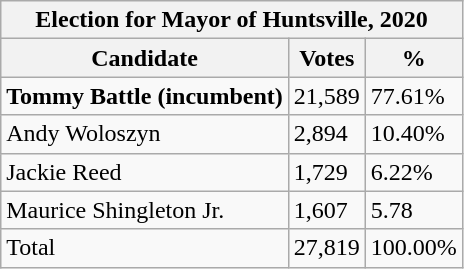<table class="wikitable">
<tr>
<th colspan="3">Election for Mayor of Huntsville, 2020</th>
</tr>
<tr>
<th>Candidate</th>
<th>Votes</th>
<th>%</th>
</tr>
<tr>
<td><strong>Tommy Battle (incumbent)</strong></td>
<td>21,589</td>
<td>77.61%</td>
</tr>
<tr>
<td>Andy Woloszyn</td>
<td>2,894</td>
<td>10.40%</td>
</tr>
<tr>
<td>Jackie Reed</td>
<td>1,729</td>
<td>6.22%</td>
</tr>
<tr>
<td>Maurice Shingleton Jr.</td>
<td>1,607</td>
<td>5.78</td>
</tr>
<tr>
<td>Total</td>
<td>27,819</td>
<td>100.00%</td>
</tr>
</table>
